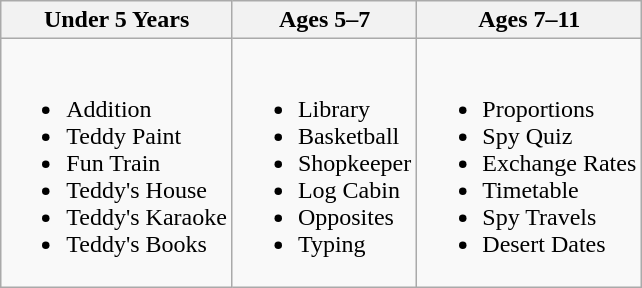<table class="wikitable">
<tr>
<th>Under 5 Years</th>
<th>Ages 5–7</th>
<th>Ages 7–11</th>
</tr>
<tr>
<td><br><ul><li>Addition</li><li>Teddy Paint</li><li>Fun Train</li><li>Teddy's House</li><li>Teddy's Karaoke</li><li>Teddy's Books</li></ul></td>
<td><br><ul><li>Library</li><li>Basketball</li><li>Shopkeeper</li><li>Log Cabin</li><li>Opposites</li><li>Typing</li></ul></td>
<td><br><ul><li>Proportions</li><li>Spy Quiz</li><li>Exchange Rates</li><li>Timetable</li><li>Spy Travels</li><li>Desert Dates</li></ul></td>
</tr>
</table>
